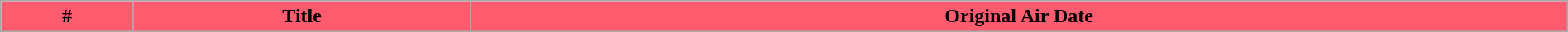<table class="wikitable plainrowheaders" style="width:100%;">
<tr>
<th style="background-color: #FF5C6F">#</th>
<th style="background-color: #FF5C6F">Title</th>
<th style="background-color: #FF5C6F">Original Air Date<br>




























</th>
</tr>
</table>
